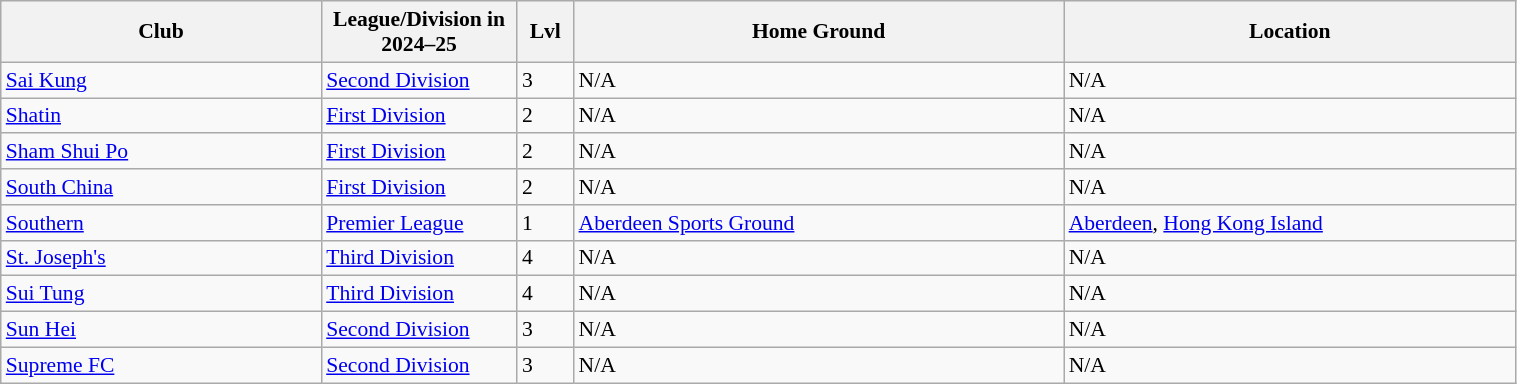<table class="wikitable sortable" width=80% style="font-size:90%">
<tr>
<th width=17%><strong>Club</strong></th>
<th width=10%><strong>League/Division in 2024–25</strong></th>
<th width=3%><strong>Lvl</strong></th>
<th width=26%><strong>Home Ground</strong></th>
<th width=24%><strong>Location</strong></th>
</tr>
<tr>
<td><a href='#'>Sai Kung</a></td>
<td><a href='#'>Second Division</a></td>
<td>3</td>
<td>N/A</td>
<td>N/A</td>
</tr>
<tr>
<td><a href='#'>Shatin</a></td>
<td><a href='#'>First Division</a></td>
<td>2</td>
<td>N/A</td>
<td>N/A</td>
</tr>
<tr>
<td><a href='#'>Sham Shui Po</a></td>
<td><a href='#'>First Division</a></td>
<td>2</td>
<td>N/A</td>
<td>N/A</td>
</tr>
<tr>
<td><a href='#'>South China</a></td>
<td><a href='#'>First Division</a></td>
<td>2</td>
<td>N/A</td>
<td>N/A</td>
</tr>
<tr>
<td><a href='#'>Southern</a></td>
<td><a href='#'>Premier League</a></td>
<td>1</td>
<td><a href='#'>Aberdeen Sports Ground</a></td>
<td><a href='#'>Aberdeen</a>, <a href='#'>Hong Kong Island</a></td>
</tr>
<tr>
<td><a href='#'>St. Joseph's</a></td>
<td><a href='#'>Third Division</a></td>
<td>4</td>
<td>N/A</td>
<td>N/A</td>
</tr>
<tr>
<td><a href='#'>Sui Tung</a></td>
<td><a href='#'>Third Division</a></td>
<td>4</td>
<td>N/A</td>
<td>N/A</td>
</tr>
<tr>
<td><a href='#'>Sun Hei</a></td>
<td><a href='#'>Second Division</a></td>
<td>3</td>
<td>N/A</td>
<td>N/A</td>
</tr>
<tr>
<td><a href='#'>Supreme FC</a></td>
<td><a href='#'>Second Division</a></td>
<td>3</td>
<td>N/A</td>
<td>N/A</td>
</tr>
</table>
